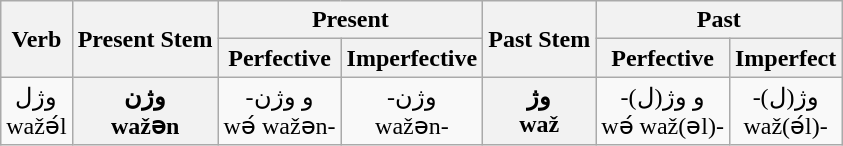<table class="wikitable" style="text-align: center">
<tr>
<th rowspan="2">Verb</th>
<th rowspan="2">Present Stem</th>
<th colspan="2">Present</th>
<th rowspan="2">Past Stem</th>
<th colspan="2">Past</th>
</tr>
<tr>
<th>Perfective</th>
<th>Imperfective</th>
<th>Perfective</th>
<th>Imperfect</th>
</tr>
<tr>
<td>وژل <br> wažә́l</td>
<th>وژن<br>wažən</th>
<td>-و وژن<br> wә́ wažən-</td>
<td>-وژن<br> wažən-</td>
<th>وژ<br>waž</th>
<td>-(و وژ(ل <br>wә́ waž(əl)-</td>
<td>-(وژ(ل <br>waž(ә́l)-</td>
</tr>
</table>
